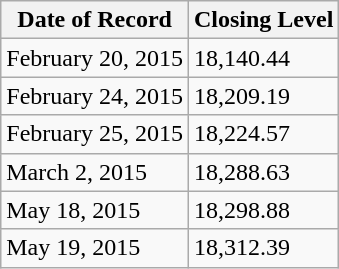<table class="wikitable">
<tr>
<th>Date of Record</th>
<th>Closing Level</th>
</tr>
<tr>
<td>February 20, 2015</td>
<td>18,140.44</td>
</tr>
<tr>
<td>February 24, 2015</td>
<td>18,209.19</td>
</tr>
<tr>
<td>February 25, 2015</td>
<td>18,224.57</td>
</tr>
<tr>
<td>March 2, 2015</td>
<td>18,288.63</td>
</tr>
<tr>
<td>May 18, 2015</td>
<td>18,298.88</td>
</tr>
<tr>
<td>May 19, 2015</td>
<td>18,312.39</td>
</tr>
</table>
